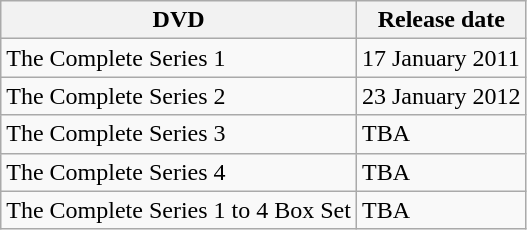<table class="wikitable">
<tr>
<th>DVD</th>
<th>Release date</th>
</tr>
<tr>
<td>The Complete Series 1</td>
<td>17 January 2011</td>
</tr>
<tr>
<td>The Complete Series 2</td>
<td>23 January 2012</td>
</tr>
<tr>
<td>The Complete Series 3</td>
<td>TBA</td>
</tr>
<tr>
<td>The Complete Series 4</td>
<td>TBA</td>
</tr>
<tr>
<td>The Complete Series 1 to 4 Box Set</td>
<td>TBA</td>
</tr>
</table>
